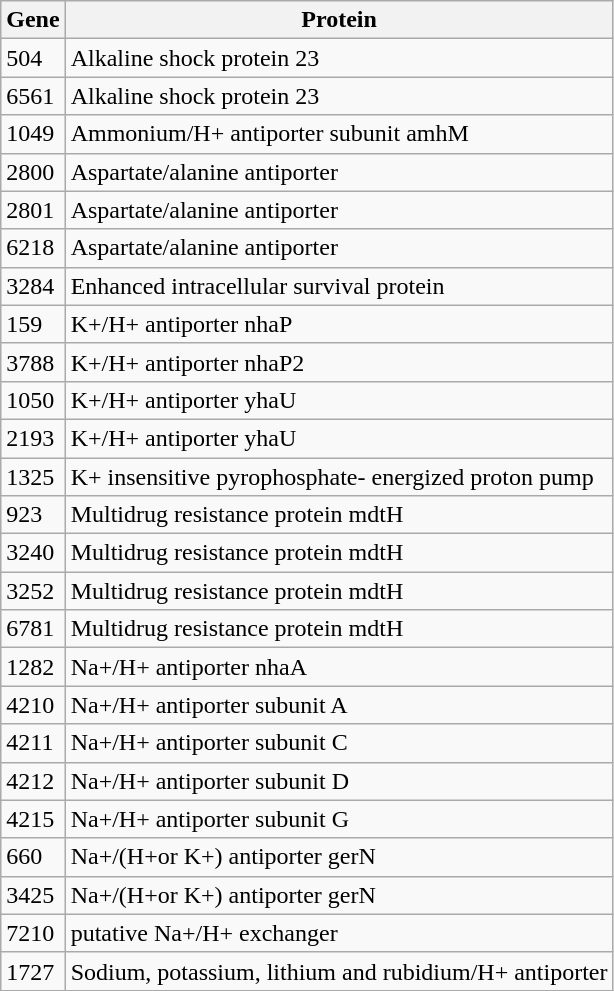<table class="wikitable">
<tr>
<th>Gene</th>
<th>Protein</th>
</tr>
<tr>
<td>504</td>
<td>Alkaline shock protein 23</td>
</tr>
<tr>
<td>6561</td>
<td>Alkaline shock protein 23</td>
</tr>
<tr>
<td>1049</td>
<td>Ammonium/H+ antiporter subunit amhM</td>
</tr>
<tr>
<td>2800</td>
<td>Aspartate/alanine antiporter</td>
</tr>
<tr>
<td>2801</td>
<td>Aspartate/alanine antiporter</td>
</tr>
<tr>
<td>6218</td>
<td>Aspartate/alanine antiporter</td>
</tr>
<tr>
<td>3284</td>
<td>Enhanced intracellular survival protein</td>
</tr>
<tr>
<td>159</td>
<td>K+/H+ antiporter nhaP</td>
</tr>
<tr>
<td>3788</td>
<td>K+/H+ antiporter nhaP2</td>
</tr>
<tr>
<td>1050</td>
<td>K+/H+ antiporter yhaU</td>
</tr>
<tr>
<td>2193</td>
<td>K+/H+ antiporter yhaU</td>
</tr>
<tr>
<td>1325</td>
<td>K+ insensitive pyrophosphate- energized proton pump</td>
</tr>
<tr>
<td>923</td>
<td>Multidrug resistance protein mdtH</td>
</tr>
<tr>
<td>3240</td>
<td>Multidrug resistance protein mdtH</td>
</tr>
<tr>
<td>3252</td>
<td>Multidrug resistance protein mdtH</td>
</tr>
<tr>
<td>6781</td>
<td>Multidrug resistance protein mdtH</td>
</tr>
<tr>
<td>1282</td>
<td>Na+/H+ antiporter nhaA</td>
</tr>
<tr>
<td>4210</td>
<td>Na+/H+ antiporter subunit A</td>
</tr>
<tr>
<td>4211</td>
<td>Na+/H+ antiporter subunit C</td>
</tr>
<tr>
<td>4212</td>
<td>Na+/H+ antiporter subunit D</td>
</tr>
<tr>
<td>4215</td>
<td>Na+/H+ antiporter subunit G</td>
</tr>
<tr>
<td>660</td>
<td>Na+/(H+or K+) antiporter gerN</td>
</tr>
<tr>
<td>3425</td>
<td>Na+/(H+or K+) antiporter gerN</td>
</tr>
<tr>
<td>7210</td>
<td>putative Na+/H+ exchanger</td>
</tr>
<tr>
<td>1727</td>
<td>Sodium, potassium, lithium and rubidium/H+ antiporter</td>
</tr>
</table>
